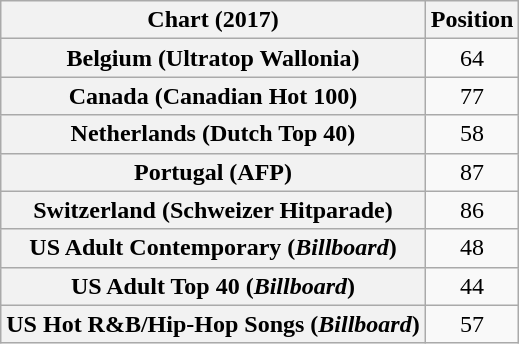<table class="wikitable sortable plainrowheaders" style="text-align:center">
<tr>
<th>Chart (2017)</th>
<th>Position</th>
</tr>
<tr>
<th scope="row">Belgium (Ultratop Wallonia)</th>
<td>64</td>
</tr>
<tr>
<th scope="row">Canada (Canadian Hot 100)</th>
<td>77</td>
</tr>
<tr>
<th scope="row">Netherlands (Dutch Top 40)</th>
<td>58</td>
</tr>
<tr>
<th scope="row">Portugal (AFP)</th>
<td>87</td>
</tr>
<tr>
<th scope="row">Switzerland (Schweizer Hitparade)</th>
<td>86</td>
</tr>
<tr>
<th scope="row">US Adult Contemporary (<em>Billboard</em>)</th>
<td>48</td>
</tr>
<tr>
<th scope="row">US Adult Top 40 (<em>Billboard</em>)</th>
<td>44</td>
</tr>
<tr>
<th scope="row">US Hot R&B/Hip-Hop Songs (<em>Billboard</em>)</th>
<td>57</td>
</tr>
</table>
